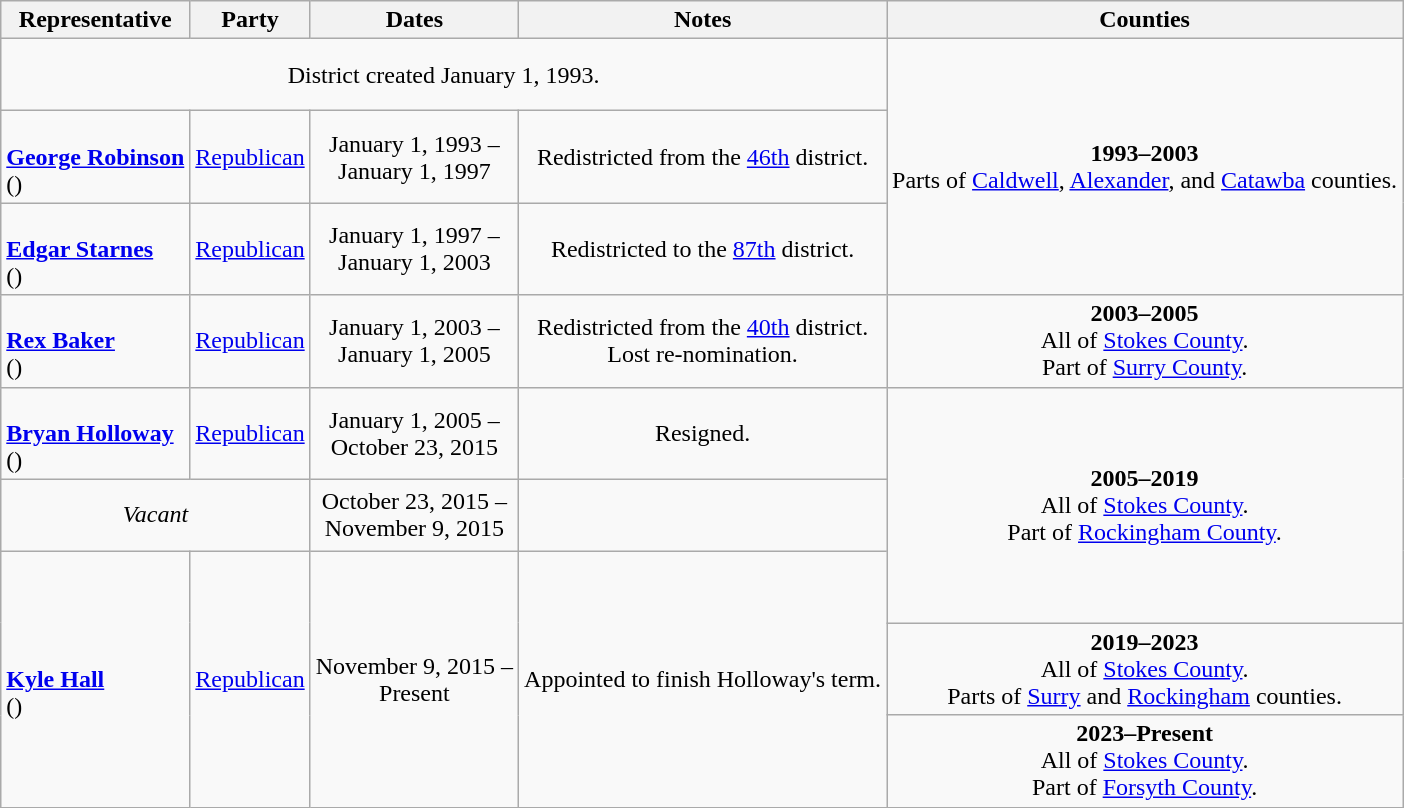<table class=wikitable style="text-align:center">
<tr>
<th>Representative</th>
<th>Party</th>
<th>Dates</th>
<th>Notes</th>
<th>Counties</th>
</tr>
<tr style="height:3em">
<td colspan=4>District created January 1, 1993.</td>
<td rowspan=3><strong>1993–2003</strong> <br> Parts of <a href='#'>Caldwell</a>, <a href='#'>Alexander</a>, and <a href='#'>Catawba</a> counties.</td>
</tr>
<tr style="height:3em">
<td align=left><br><strong><a href='#'>George Robinson</a></strong><br>()</td>
<td><a href='#'>Republican</a></td>
<td nowrap>January 1, 1993 – <br> January 1, 1997</td>
<td>Redistricted from the <a href='#'>46th</a> district.</td>
</tr>
<tr style="height:3em">
<td align=left><br><strong><a href='#'>Edgar Starnes</a></strong><br>()</td>
<td><a href='#'>Republican</a></td>
<td nowrap>January 1, 1997 – <br> January 1, 2003</td>
<td>Redistricted to the <a href='#'>87th</a> district.</td>
</tr>
<tr style="height:3em">
<td align=left><br><strong><a href='#'>Rex Baker</a></strong><br>()</td>
<td><a href='#'>Republican</a></td>
<td nowrap>January 1, 2003 – <br> January 1, 2005</td>
<td>Redistricted from the <a href='#'>40th</a> district. <br> Lost re-nomination.</td>
<td><strong>2003–2005</strong> <br> All of <a href='#'>Stokes County</a>. <br> Part of <a href='#'>Surry County</a>.</td>
</tr>
<tr style="height:3em">
<td align=left><br><strong><a href='#'>Bryan Holloway</a></strong><br>()</td>
<td><a href='#'>Republican</a></td>
<td nowrap>January 1, 2005 – <br> October 23, 2015</td>
<td>Resigned.</td>
<td rowspan=3><strong>2005–2019</strong> <br> All of <a href='#'>Stokes County</a>. <br> Part of <a href='#'>Rockingham County</a>.</td>
</tr>
<tr style="height:3em">
<td colspan=2><em>Vacant</em></td>
<td nowrap>October 23, 2015 – <br> November 9, 2015</td>
<td></td>
</tr>
<tr style="height:3em">
<td rowspan=3 align=left><br><strong><a href='#'>Kyle Hall</a></strong><br>()</td>
<td rowspan=3 ><a href='#'>Republican</a></td>
<td rowspan=3 nowrap>November 9, 2015 – <br> Present</td>
<td rowspan=3>Appointed to finish Holloway's term.</td>
</tr>
<tr style="height:3em">
<td><strong>2019–2023</strong> <br> All of <a href='#'>Stokes County</a>. <br> Parts of <a href='#'>Surry</a> and <a href='#'>Rockingham</a> counties.</td>
</tr>
<tr style="height:3em">
<td><strong>2023–Present</strong> <br> All of <a href='#'>Stokes County</a>. <br> Part of <a href='#'>Forsyth County</a>.</td>
</tr>
</table>
